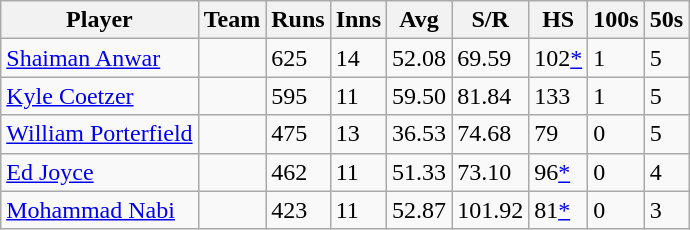<table class="wikitable">
<tr>
<th>Player</th>
<th>Team</th>
<th>Runs</th>
<th>Inns</th>
<th>Avg</th>
<th>S/R</th>
<th>HS</th>
<th>100s</th>
<th>50s</th>
</tr>
<tr>
<td><a href='#'>Shaiman Anwar</a></td>
<td></td>
<td>625</td>
<td>14</td>
<td>52.08</td>
<td>69.59</td>
<td>102<a href='#'>*</a></td>
<td>1</td>
<td>5</td>
</tr>
<tr>
<td><a href='#'>Kyle Coetzer</a></td>
<td></td>
<td>595</td>
<td>11</td>
<td>59.50</td>
<td>81.84</td>
<td>133</td>
<td>1</td>
<td>5</td>
</tr>
<tr>
<td><a href='#'>William Porterfield</a></td>
<td></td>
<td>475</td>
<td>13</td>
<td>36.53</td>
<td>74.68</td>
<td>79</td>
<td>0</td>
<td>5</td>
</tr>
<tr>
<td><a href='#'>Ed Joyce</a></td>
<td></td>
<td>462</td>
<td>11</td>
<td>51.33</td>
<td>73.10</td>
<td>96<a href='#'>*</a></td>
<td>0</td>
<td>4</td>
</tr>
<tr>
<td><a href='#'>Mohammad Nabi</a></td>
<td></td>
<td>423</td>
<td>11</td>
<td>52.87</td>
<td>101.92</td>
<td>81<a href='#'>*</a></td>
<td>0</td>
<td>3</td>
</tr>
</table>
